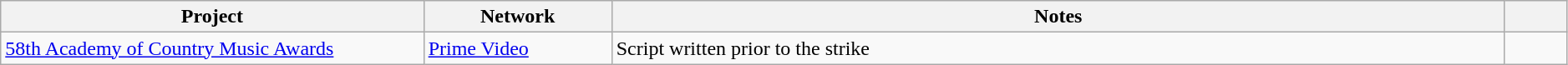<table class="wikitable sortable defaultcenter col1left col3left" style="width:99%;">
<tr>
<th scope="col" style="width:27%;">Project</th>
<th scope="col" style="width:12%;">Network</th>
<th scope="col">Notes</th>
<th scope="col" class="unsortable" style="width:4%;"></th>
</tr>
<tr>
<td><a href='#'>58th Academy of Country Music Awards</a></td>
<td><a href='#'>Prime Video</a></td>
<td>Script written prior to the strike</td>
<td></td>
</tr>
</table>
